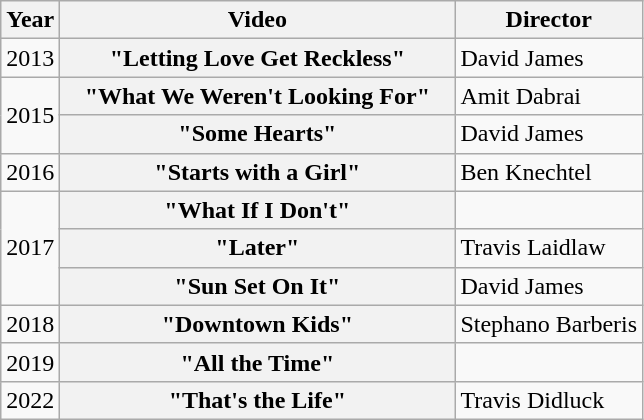<table class="wikitable plainrowheaders">
<tr>
<th>Year</th>
<th style="width:16em;">Video</th>
<th>Director</th>
</tr>
<tr>
<td>2013</td>
<th scope="row">"Letting Love Get Reckless"</th>
<td>David James</td>
</tr>
<tr>
<td rowspan="2">2015</td>
<th scope="row">"What We Weren't Looking For"</th>
<td>Amit Dabrai</td>
</tr>
<tr>
<th scope="row">"Some Hearts"</th>
<td>David James</td>
</tr>
<tr>
<td>2016</td>
<th scope="row">"Starts with a Girl"</th>
<td>Ben Knechtel</td>
</tr>
<tr>
<td rowspan="3">2017</td>
<th scope="row">"What If I Don't"</th>
<td></td>
</tr>
<tr>
<th scope="row">"Later"</th>
<td>Travis Laidlaw</td>
</tr>
<tr>
<th scope="row">"Sun Set On It"</th>
<td>David James</td>
</tr>
<tr>
<td>2018</td>
<th scope="row">"Downtown Kids"</th>
<td>Stephano Barberis</td>
</tr>
<tr>
<td>2019</td>
<th scope="row">"All the Time"</th>
<td></td>
</tr>
<tr>
<td>2022</td>
<th scope="row">"That's the Life"</th>
<td>Travis Didluck</td>
</tr>
</table>
